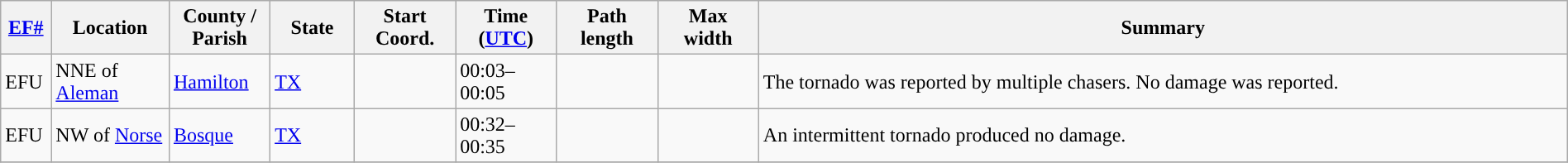<table class="wikitable sortable" style="width:100%;">
<tr>
<th scope="col"  style="width:3%; text-align:center;"><a href='#'>EF#</a></th>
<th scope="col"  style="width:7%; text-align:center;" class="unsortable">Location</th>
<th scope="col"  style="width:6%; text-align:center;" class="unsortable">County / Parish</th>
<th scope="col"  style="width:5%; text-align:center;">State</th>
<th scope="col"  style="width:6%; text-align:center;">Start Coord.</th>
<th scope="col"  style="width:6%; text-align:center;">Time (<a href='#'>UTC</a>)</th>
<th scope="col"  style="width:6%; text-align:center;">Path length</th>
<th scope="col"  style="width:6%; text-align:center;">Max width</th>
<th scope="col" class="unsortable" style="width:48%; text-align:center;">Summary</th>
</tr>
<tr>
<td>EFU</td>
<td>NNE of <a href='#'>Aleman</a></td>
<td><a href='#'>Hamilton</a></td>
<td><a href='#'>TX</a></td>
<td></td>
<td>00:03–00:05</td>
<td></td>
<td></td>
<td>The tornado was reported by multiple chasers. No damage was reported.</td>
</tr>
<tr>
<td>EFU</td>
<td>NW of <a href='#'>Norse</a></td>
<td><a href='#'>Bosque</a></td>
<td><a href='#'>TX</a></td>
<td></td>
<td>00:32–00:35</td>
<td></td>
<td></td>
<td>An intermittent tornado produced no damage.</td>
</tr>
<tr>
</tr>
</table>
